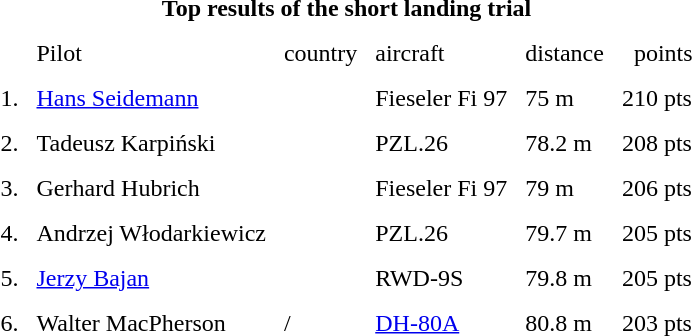<table cellspacing=10>
<tr>
<th colspan=12>Top results of the short landing trial</th>
</tr>
<tr>
<td> </td>
<td>Pilot</td>
<td>country</td>
<td>aircraft  </td>
<td>distance</td>
<td>  points</td>
</tr>
<tr>
<td>1.</td>
<td><a href='#'>Hans Seidemann</a></td>
<td></td>
<td>Fieseler Fi 97</td>
<td>75 m</td>
<td>210 pts</td>
</tr>
<tr>
<td>2.</td>
<td>Tadeusz Karpiński</td>
<td></td>
<td>PZL.26</td>
<td>78.2 m</td>
<td>208 pts</td>
</tr>
<tr>
<td>3.</td>
<td>Gerhard Hubrich</td>
<td></td>
<td>Fieseler Fi 97</td>
<td>79 m</td>
<td>206 pts</td>
</tr>
<tr>
<td>4.</td>
<td>Andrzej Włodarkiewicz</td>
<td></td>
<td>PZL.26</td>
<td>79.7 m</td>
<td>205 pts</td>
</tr>
<tr>
<td>5.</td>
<td><a href='#'>Jerzy Bajan</a></td>
<td></td>
<td>RWD-9S</td>
<td>79.8 m</td>
<td>205 pts</td>
</tr>
<tr>
<td>6.</td>
<td>Walter MacPherson</td>
<td>/</td>
<td><a href='#'>DH-80A</a></td>
<td>80.8 m</td>
<td>203 pts</td>
</tr>
</table>
